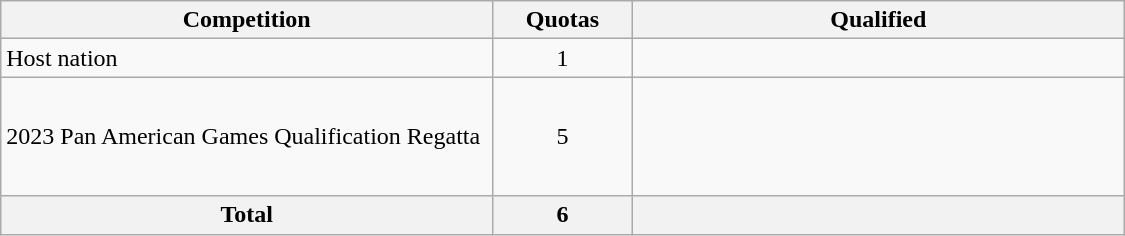<table class = "wikitable" width=750>
<tr>
<th width=300>Competition</th>
<th width=80>Quotas</th>
<th width=300>Qualified</th>
</tr>
<tr>
<td>Host nation</td>
<td align="center">1</td>
<td></td>
</tr>
<tr>
<td>2023 Pan American Games Qualification Regatta </td>
<td align="center">5</td>
<td><br><br><br><br></td>
</tr>
<tr>
<th>Total</th>
<th>6</th>
<th></th>
</tr>
</table>
